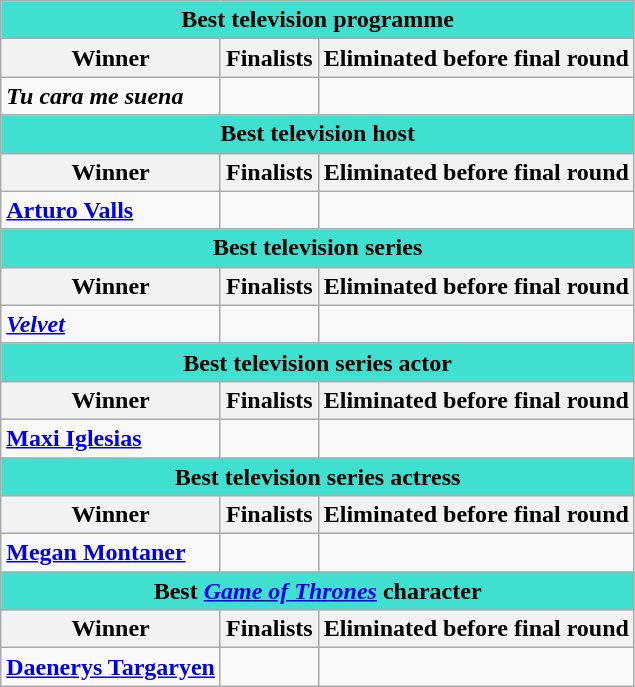<table class="wikitable">
<tr>
<td colspan=3 bgcolor=Turquoise align=center><strong>Best television programme</strong></td>
</tr>
<tr>
<th>Winner</th>
<th>Finalists</th>
<th>Eliminated before final round</th>
</tr>
<tr>
<td><strong><em>Tu cara me suena</em></strong></td>
<td></td>
<td></td>
</tr>
<tr>
<td colspan=3 bgcolor=Turquoise align=center><strong>Best television host</strong></td>
</tr>
<tr>
<th>Winner</th>
<th>Finalists</th>
<th>Eliminated before final round</th>
</tr>
<tr>
<td><strong><a href='#'>Arturo Valls</a></strong></td>
<td></td>
<td></td>
</tr>
<tr>
<td colspan=3 bgcolor=Turquoise align=center><strong>Best television series</strong></td>
</tr>
<tr>
<th>Winner</th>
<th>Finalists</th>
<th>Eliminated before final round</th>
</tr>
<tr>
<td><strong><em><a href='#'>Velvet</a></em></strong></td>
<td></td>
<td></td>
</tr>
<tr>
<td colspan=3 bgcolor=Turquoise align=center><strong>Best television series actor</strong></td>
</tr>
<tr>
<th>Winner</th>
<th>Finalists</th>
<th>Eliminated before final round</th>
</tr>
<tr>
<td><strong><a href='#'>Maxi Iglesias</a></strong></td>
<td></td>
<td></td>
</tr>
<tr>
<td colspan=3 bgcolor=Turquoise align=center><strong>Best television series actress</strong></td>
</tr>
<tr>
<th>Winner</th>
<th>Finalists</th>
<th>Eliminated before final round</th>
</tr>
<tr>
<td><strong><a href='#'>Megan Montaner</a></strong></td>
<td></td>
<td></td>
</tr>
<tr>
<td colspan=3 bgcolor=Turquoise align=center><strong>Best <em><a href='#'>Game of Thrones</a></em> character</strong></td>
</tr>
<tr>
<th>Winner</th>
<th>Finalists</th>
<th>Eliminated before final round</th>
</tr>
<tr>
<td><strong><a href='#'>Daenerys Targaryen</a></strong></td>
<td></td>
<td></td>
</tr>
</table>
